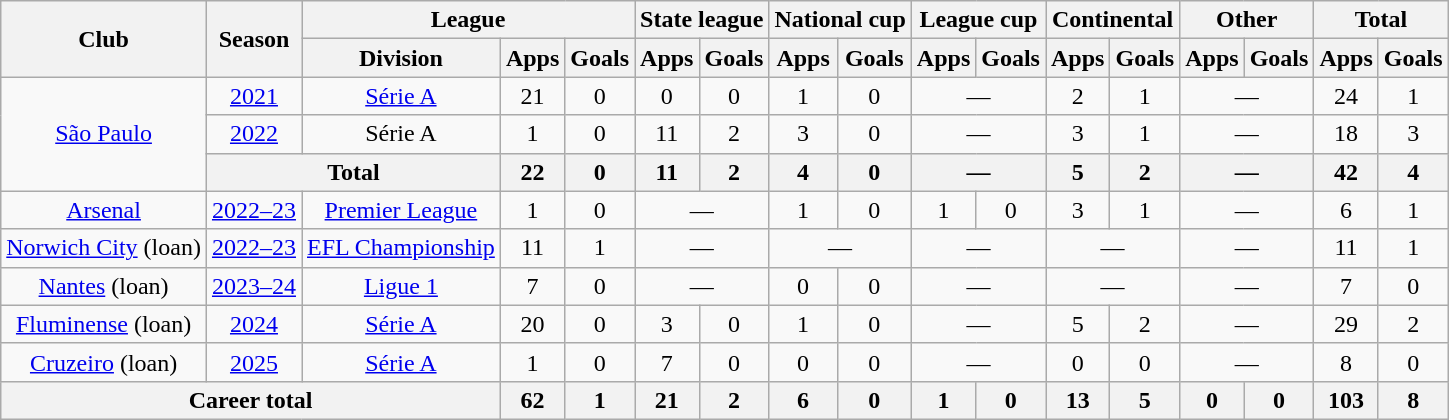<table class="wikitable" style="text-align:center">
<tr>
<th rowspan="2">Club</th>
<th rowspan="2">Season</th>
<th colspan="3">League</th>
<th colspan="2">State league</th>
<th colspan="2">National cup</th>
<th colspan="2">League cup</th>
<th colspan="2">Continental</th>
<th colspan="2">Other</th>
<th colspan="2">Total</th>
</tr>
<tr>
<th>Division</th>
<th>Apps</th>
<th>Goals</th>
<th>Apps</th>
<th>Goals</th>
<th>Apps</th>
<th>Goals</th>
<th>Apps</th>
<th>Goals</th>
<th>Apps</th>
<th>Goals</th>
<th>Apps</th>
<th>Goals</th>
<th>Apps</th>
<th>Goals</th>
</tr>
<tr>
<td rowspan="3"><a href='#'>São Paulo</a></td>
<td><a href='#'>2021</a></td>
<td><a href='#'>Série A</a></td>
<td>21</td>
<td>0</td>
<td>0</td>
<td>0</td>
<td>1</td>
<td>0</td>
<td colspan="2">—</td>
<td>2</td>
<td>1</td>
<td colspan="2">—</td>
<td>24</td>
<td>1</td>
</tr>
<tr>
<td><a href='#'>2022</a></td>
<td>Série A</td>
<td>1</td>
<td>0</td>
<td>11</td>
<td>2</td>
<td>3</td>
<td>0</td>
<td colspan="2">—</td>
<td>3</td>
<td>1</td>
<td colspan="2">—</td>
<td>18</td>
<td>3</td>
</tr>
<tr>
<th colspan="2">Total</th>
<th>22</th>
<th>0</th>
<th>11</th>
<th>2</th>
<th>4</th>
<th>0</th>
<th colspan="2">—</th>
<th>5</th>
<th>2</th>
<th colspan="2">—</th>
<th>42</th>
<th>4</th>
</tr>
<tr>
<td><a href='#'>Arsenal</a></td>
<td><a href='#'>2022–23</a></td>
<td><a href='#'>Premier League</a></td>
<td>1</td>
<td>0</td>
<td colspan="2">—</td>
<td>1</td>
<td>0</td>
<td>1</td>
<td>0</td>
<td>3</td>
<td>1</td>
<td colspan="2">—</td>
<td>6</td>
<td>1</td>
</tr>
<tr>
<td><a href='#'>Norwich City</a> (loan)</td>
<td><a href='#'>2022–23</a></td>
<td><a href='#'>EFL Championship</a></td>
<td>11</td>
<td>1</td>
<td colspan="2">—</td>
<td colspan="2">—</td>
<td colspan="2">—</td>
<td colspan="2">—</td>
<td colspan="2">—</td>
<td>11</td>
<td>1</td>
</tr>
<tr>
<td><a href='#'>Nantes</a> (loan)</td>
<td><a href='#'>2023–24</a></td>
<td><a href='#'>Ligue 1</a></td>
<td>7</td>
<td>0</td>
<td colspan="2">—</td>
<td>0</td>
<td>0</td>
<td colspan="2">—</td>
<td colspan="2">—</td>
<td colspan="2">—</td>
<td>7</td>
<td>0</td>
</tr>
<tr>
<td><a href='#'>Fluminense</a> (loan)</td>
<td><a href='#'>2024</a></td>
<td><a href='#'>Série A</a></td>
<td>20</td>
<td>0</td>
<td>3</td>
<td>0</td>
<td>1</td>
<td>0</td>
<td colspan="2">—</td>
<td>5</td>
<td>2</td>
<td colspan="2">—</td>
<td>29</td>
<td>2</td>
</tr>
<tr>
<td><a href='#'>Cruzeiro</a> (loan)</td>
<td><a href='#'>2025</a></td>
<td><a href='#'>Série A</a></td>
<td>1</td>
<td>0</td>
<td>7</td>
<td>0</td>
<td>0</td>
<td>0</td>
<td colspan="2">—</td>
<td>0</td>
<td>0</td>
<td colspan="2">—</td>
<td>8</td>
<td>0</td>
</tr>
<tr>
<th colspan="3">Career total</th>
<th>62</th>
<th>1</th>
<th>21</th>
<th>2</th>
<th>6</th>
<th>0</th>
<th>1</th>
<th>0</th>
<th>13</th>
<th>5</th>
<th>0</th>
<th>0</th>
<th>103</th>
<th>8</th>
</tr>
</table>
